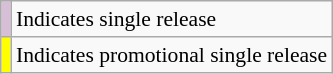<table class="wikitable" style="font-size:90%;">
<tr>
<td style="background-color:#D8BFD8"></td>
<td>Indicates single release</td>
</tr>
<tr>
<td style="background-color:#ffff00"></td>
<td>Indicates promotional single release</td>
</tr>
</table>
